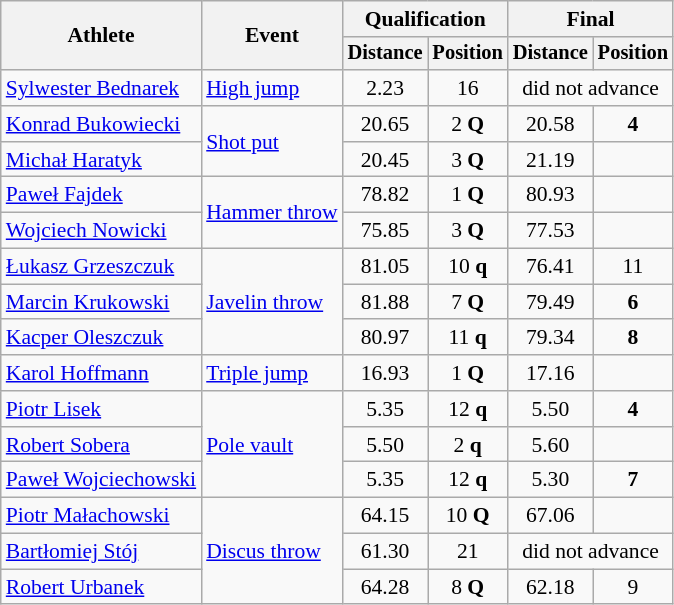<table class=wikitable style="font-size:90%">
<tr>
<th rowspan="2">Athlete</th>
<th rowspan="2">Event</th>
<th colspan="2">Qualification</th>
<th colspan="2">Final</th>
</tr>
<tr style="font-size:95%">
<th>Distance</th>
<th>Position</th>
<th>Distance</th>
<th>Position</th>
</tr>
<tr align=center>
<td align=left><a href='#'>Sylwester Bednarek</a></td>
<td align=left><a href='#'>High jump</a></td>
<td>2.23</td>
<td>16</td>
<td colspan=2>did not advance</td>
</tr>
<tr align=center>
<td align=left><a href='#'>Konrad Bukowiecki</a></td>
<td align=left rowspan=2><a href='#'>Shot put</a></td>
<td>20.65</td>
<td>2 <strong>Q</strong></td>
<td>20.58</td>
<td><strong>4</strong></td>
</tr>
<tr align=center>
<td align=left><a href='#'>Michał Haratyk</a></td>
<td>20.45</td>
<td>3 <strong>Q</strong></td>
<td>21.19</td>
<td></td>
</tr>
<tr align=center>
<td align=left><a href='#'>Paweł Fajdek</a></td>
<td align=left rowspan=2><a href='#'>Hammer throw</a></td>
<td>78.82</td>
<td>1 <strong>Q</strong></td>
<td>80.93</td>
<td></td>
</tr>
<tr align=center>
<td align=left><a href='#'>Wojciech Nowicki</a></td>
<td>75.85</td>
<td>3 <strong>Q</strong></td>
<td>77.53</td>
<td></td>
</tr>
<tr align=center>
<td align=left><a href='#'>Łukasz Grzeszczuk</a></td>
<td align=left rowspan=3><a href='#'>Javelin throw</a></td>
<td>81.05</td>
<td>10 <strong>q</strong></td>
<td>76.41</td>
<td>11</td>
</tr>
<tr align=center>
<td align=left><a href='#'>Marcin Krukowski</a></td>
<td>81.88</td>
<td>7 <strong>Q</strong></td>
<td>79.49</td>
<td><strong>6</strong></td>
</tr>
<tr align=center>
<td align=left><a href='#'>Kacper Oleszczuk</a></td>
<td>80.97</td>
<td>11 <strong>q</strong></td>
<td>79.34</td>
<td><strong>8</strong></td>
</tr>
<tr align=center>
<td align=left><a href='#'>Karol Hoffmann</a></td>
<td align=left><a href='#'>Triple jump</a></td>
<td>16.93</td>
<td>1 <strong>Q</strong></td>
<td>17.16 <strong></strong></td>
<td></td>
</tr>
<tr align=center>
<td align=left><a href='#'>Piotr Lisek</a></td>
<td align=left rowspan=3><a href='#'>Pole vault</a></td>
<td>5.35</td>
<td>12 <strong>q</strong></td>
<td>5.50</td>
<td><strong>4</strong></td>
</tr>
<tr align=center>
<td align=left><a href='#'>Robert Sobera</a></td>
<td>5.50</td>
<td>2 <strong>q</strong></td>
<td>5.60</td>
<td></td>
</tr>
<tr align=center>
<td align=left><a href='#'>Paweł Wojciechowski</a></td>
<td>5.35</td>
<td>12 <strong>q</strong></td>
<td>5.30</td>
<td><strong>7</strong></td>
</tr>
<tr align=center>
<td align=left><a href='#'>Piotr Małachowski</a></td>
<td align=left rowspan=3><a href='#'>Discus throw</a></td>
<td>64.15</td>
<td>10 <strong>Q</strong></td>
<td>67.06</td>
<td></td>
</tr>
<tr align=center>
<td align=left><a href='#'>Bartłomiej Stój</a></td>
<td>61.30</td>
<td>21</td>
<td colspan=2>did not advance</td>
</tr>
<tr align=center>
<td align=left><a href='#'>Robert Urbanek</a></td>
<td>64.28</td>
<td>8 <strong>Q</strong></td>
<td>62.18</td>
<td>9</td>
</tr>
</table>
